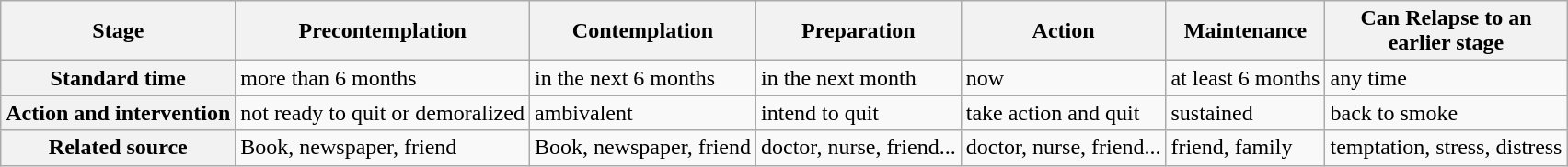<table class="wikitable">
<tr>
<th>Stage</th>
<th>Precontemplation</th>
<th>Contemplation</th>
<th>Preparation</th>
<th>Action</th>
<th>Maintenance</th>
<th>Can Relapse to an<br>earlier stage</th>
</tr>
<tr>
<th scope="row">Standard time</th>
<td>more than 6 months</td>
<td>in the next 6 months</td>
<td>in the next month</td>
<td>now</td>
<td>at least 6 months</td>
<td>any time</td>
</tr>
<tr>
<th scope="row">Action and intervention</th>
<td>not ready to quit or demoralized</td>
<td>ambivalent</td>
<td>intend to quit</td>
<td>take action and quit</td>
<td>sustained</td>
<td>back to smoke</td>
</tr>
<tr>
<th scope="row">Related source</th>
<td>Book, newspaper, friend</td>
<td>Book, newspaper, friend</td>
<td>doctor, nurse, friend...</td>
<td>doctor, nurse, friend...</td>
<td>friend, family</td>
<td>temptation, stress, distress</td>
</tr>
</table>
